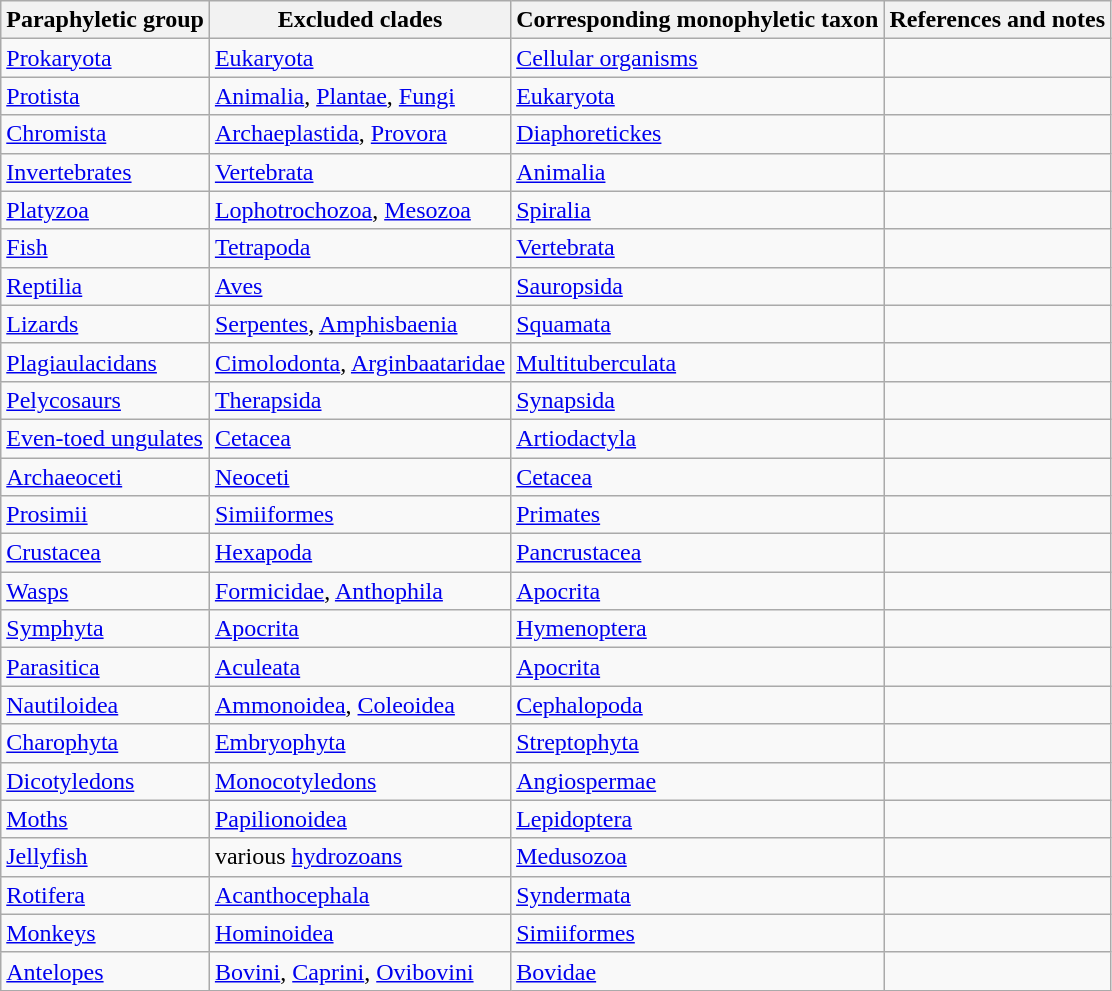<table class="wikitable sortable">
<tr>
<th>Paraphyletic group</th>
<th>Excluded clades</th>
<th>Corresponding monophyletic taxon</th>
<th>References and notes</th>
</tr>
<tr>
<td><a href='#'>Prokaryota</a></td>
<td><a href='#'>Eukaryota</a></td>
<td><a href='#'>Cellular organisms</a></td>
<td></td>
</tr>
<tr>
<td><a href='#'>Protista</a></td>
<td><a href='#'>Animalia</a>, <a href='#'>Plantae</a>, <a href='#'>Fungi</a></td>
<td><a href='#'>Eukaryota</a></td>
<td></td>
</tr>
<tr>
<td><a href='#'>Chromista</a></td>
<td><a href='#'>Archaeplastida</a>, <a href='#'>Provora</a></td>
<td><a href='#'>Diaphoretickes</a></td>
<td></td>
</tr>
<tr>
<td><a href='#'>Invertebrates</a></td>
<td><a href='#'>Vertebrata</a></td>
<td><a href='#'>Animalia</a></td>
<td></td>
</tr>
<tr>
<td><a href='#'>Platyzoa</a></td>
<td><a href='#'>Lophotrochozoa</a>, <a href='#'>Mesozoa</a></td>
<td><a href='#'>Spiralia</a></td>
<td></td>
</tr>
<tr>
<td><a href='#'>Fish</a></td>
<td><a href='#'>Tetrapoda</a></td>
<td><a href='#'>Vertebrata</a></td>
<td></td>
</tr>
<tr>
<td><a href='#'>Reptilia</a></td>
<td><a href='#'>Aves</a></td>
<td><a href='#'>Sauropsida</a></td>
<td></td>
</tr>
<tr>
<td><a href='#'>Lizards</a></td>
<td><a href='#'>Serpentes</a>, <a href='#'>Amphisbaenia</a></td>
<td><a href='#'>Squamata</a></td>
<td></td>
</tr>
<tr>
<td><a href='#'>Plagiaulacidans</a></td>
<td><a href='#'>Cimolodonta</a>, <a href='#'>Arginbaataridae</a></td>
<td><a href='#'>Multituberculata</a></td>
<td></td>
</tr>
<tr>
<td><a href='#'>Pelycosaurs</a></td>
<td><a href='#'>Therapsida</a></td>
<td><a href='#'>Synapsida</a></td>
<td></td>
</tr>
<tr>
<td><a href='#'>Even-toed ungulates</a></td>
<td><a href='#'>Cetacea</a></td>
<td><a href='#'>Artiodactyla</a></td>
<td></td>
</tr>
<tr>
<td><a href='#'>Archaeoceti</a></td>
<td><a href='#'>Neoceti</a></td>
<td><a href='#'>Cetacea</a></td>
<td></td>
</tr>
<tr>
<td><a href='#'>Prosimii</a></td>
<td><a href='#'>Simiiformes</a></td>
<td><a href='#'>Primates</a></td>
<td></td>
</tr>
<tr>
<td><a href='#'>Crustacea</a></td>
<td><a href='#'>Hexapoda</a></td>
<td><a href='#'>Pancrustacea</a></td>
<td></td>
</tr>
<tr>
<td><a href='#'>Wasps</a></td>
<td><a href='#'>Formicidae</a>, <a href='#'>Anthophila</a></td>
<td><a href='#'>Apocrita</a></td>
<td></td>
</tr>
<tr>
<td><a href='#'>Symphyta</a></td>
<td><a href='#'>Apocrita</a></td>
<td><a href='#'>Hymenoptera</a></td>
<td></td>
</tr>
<tr>
<td><a href='#'>Parasitica</a></td>
<td><a href='#'>Aculeata</a></td>
<td><a href='#'>Apocrita</a></td>
<td></td>
</tr>
<tr>
<td><a href='#'>Nautiloidea</a></td>
<td><a href='#'>Ammonoidea</a>, <a href='#'>Coleoidea</a></td>
<td><a href='#'>Cephalopoda</a></td>
<td></td>
</tr>
<tr>
<td><a href='#'>Charophyta</a></td>
<td><a href='#'>Embryophyta</a></td>
<td><a href='#'>Streptophyta</a></td>
<td></td>
</tr>
<tr>
<td><a href='#'>Dicotyledons</a></td>
<td><a href='#'>Monocotyledons</a></td>
<td><a href='#'>Angiospermae</a></td>
<td></td>
</tr>
<tr>
<td><a href='#'>Moths</a></td>
<td><a href='#'>Papilionoidea</a></td>
<td><a href='#'>Lepidoptera</a></td>
<td></td>
</tr>
<tr>
<td><a href='#'>Jellyfish</a></td>
<td>various <a href='#'>hydrozoans</a></td>
<td><a href='#'>Medusozoa</a></td>
<td></td>
</tr>
<tr>
<td><a href='#'>Rotifera</a></td>
<td><a href='#'>Acanthocephala</a></td>
<td><a href='#'>Syndermata</a></td>
<td></td>
</tr>
<tr>
<td><a href='#'>Monkeys</a></td>
<td><a href='#'>Hominoidea</a></td>
<td><a href='#'>Simiiformes</a></td>
<td></td>
</tr>
<tr>
<td><a href='#'>Antelopes</a></td>
<td><a href='#'>Bovini</a>, <a href='#'>Caprini</a>, <a href='#'>Ovibovini</a></td>
<td><a href='#'>Bovidae</a></td>
<td></td>
</tr>
</table>
